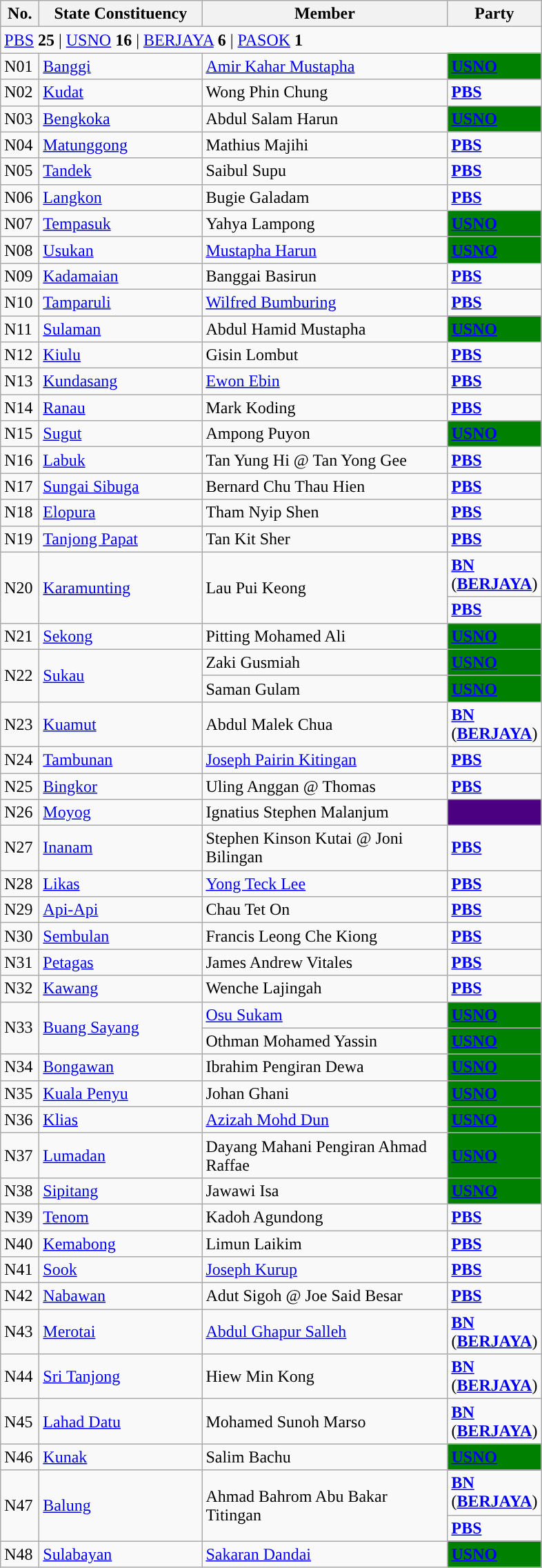<table class="wikitable sortable">
<tr>
<th style="width:30px;">No.</th>
<th style="width:150px;">State Constituency</th>
<th style="width:230px;">Member</th>
<th style="width:80px;">Party</th>
</tr>
<tr>
<td colspan="4"><a href='#'>PBS</a> <strong>25</strong> | <a href='#'>USNO</a> <strong>16</strong> | <a href='#'>BERJAYA</a> <strong>6</strong> | <a href='#'>PASOK</a> <strong>1</strong></td>
</tr>
<tr>
<td>N01</td>
<td><a href='#'>Banggi</a></td>
<td><a href='#'>Amir Kahar Mustapha</a></td>
<td bgcolor=#008000><strong><a href='#'>USNO</a></strong></td>
</tr>
<tr>
<td>N02</td>
<td><a href='#'>Kudat</a></td>
<td>Wong Phin Chung</td>
<td><strong><a href='#'>PBS</a></strong></td>
</tr>
<tr>
<td>N03</td>
<td><a href='#'>Bengkoka</a></td>
<td>Abdul Salam Harun</td>
<td bgcolor=#008000><strong><a href='#'>USNO</a></strong></td>
</tr>
<tr>
<td>N04</td>
<td><a href='#'>Matunggong</a></td>
<td>Mathius Majihi</td>
<td><strong><a href='#'>PBS</a></strong></td>
</tr>
<tr>
<td>N05</td>
<td><a href='#'>Tandek</a></td>
<td>Saibul Supu</td>
<td><strong><a href='#'>PBS</a></strong></td>
</tr>
<tr>
<td>N06</td>
<td><a href='#'>Langkon</a></td>
<td>Bugie Galadam</td>
<td><strong><a href='#'>PBS</a></strong></td>
</tr>
<tr>
<td>N07</td>
<td><a href='#'>Tempasuk</a></td>
<td>Yahya Lampong</td>
<td bgcolor=#008000><strong><a href='#'>USNO</a></strong></td>
</tr>
<tr>
<td>N08</td>
<td><a href='#'>Usukan</a></td>
<td><a href='#'>Mustapha Harun</a></td>
<td bgcolor=#008000><strong><a href='#'>USNO</a></strong></td>
</tr>
<tr>
<td>N09</td>
<td><a href='#'>Kadamaian</a></td>
<td>Banggai Basirun</td>
<td><strong><a href='#'>PBS</a></strong></td>
</tr>
<tr>
<td>N10</td>
<td><a href='#'>Tamparuli</a></td>
<td><a href='#'>Wilfred Bumburing</a></td>
<td><strong><a href='#'>PBS</a></strong></td>
</tr>
<tr>
<td>N11</td>
<td><a href='#'>Sulaman</a></td>
<td>Abdul Hamid Mustapha</td>
<td bgcolor=#008000><strong><a href='#'>USNO</a></strong></td>
</tr>
<tr>
<td>N12</td>
<td><a href='#'>Kiulu</a></td>
<td>Gisin Lombut</td>
<td><strong><a href='#'>PBS</a></strong></td>
</tr>
<tr>
<td>N13</td>
<td><a href='#'>Kundasang</a></td>
<td><a href='#'>Ewon Ebin</a></td>
<td><strong><a href='#'>PBS</a></strong></td>
</tr>
<tr>
<td>N14</td>
<td><a href='#'>Ranau</a></td>
<td>Mark Koding</td>
<td><strong><a href='#'>PBS</a></strong></td>
</tr>
<tr>
<td>N15</td>
<td><a href='#'>Sugut</a></td>
<td>Ampong Puyon</td>
<td bgcolor=#008000><strong><a href='#'>USNO</a></strong></td>
</tr>
<tr>
<td>N16</td>
<td><a href='#'>Labuk</a></td>
<td>Tan Yung Hi @ Tan Yong Gee</td>
<td><strong><a href='#'>PBS</a></strong></td>
</tr>
<tr>
<td>N17</td>
<td><a href='#'>Sungai Sibuga</a></td>
<td>Bernard Chu Thau Hien</td>
<td><strong><a href='#'>PBS</a></strong></td>
</tr>
<tr>
<td>N18</td>
<td><a href='#'>Elopura</a></td>
<td>Tham Nyip Shen</td>
<td><strong><a href='#'>PBS</a></strong></td>
</tr>
<tr>
<td>N19</td>
<td><a href='#'>Tanjong Papat</a></td>
<td>Tan Kit Sher</td>
<td><strong><a href='#'>PBS</a></strong></td>
</tr>
<tr>
<td rowspan=2>N20</td>
<td rowspan=2><a href='#'>Karamunting</a></td>
<td rowspan=2>Lau Pui Keong </td>
<td><strong><a href='#'>BN</a></strong> (<strong><a href='#'>BERJAYA</a></strong>)</td>
</tr>
<tr>
<td><strong><a href='#'>PBS</a></strong></td>
</tr>
<tr>
<td>N21</td>
<td><a href='#'>Sekong</a></td>
<td>Pitting Mohamed Ali</td>
<td bgcolor=#008000><strong><a href='#'>USNO</a></strong></td>
</tr>
<tr>
<td rowspan=2>N22</td>
<td rowspan=2><a href='#'>Sukau</a></td>
<td>Zaki Gusmiah </td>
<td bgcolor=#008000><strong><a href='#'>USNO</a></strong></td>
</tr>
<tr>
<td>Saman Gulam </td>
<td bgcolor=#008000><strong><a href='#'>USNO</a></strong></td>
</tr>
<tr>
<td>N23</td>
<td><a href='#'>Kuamut</a></td>
<td>Abdul Malek Chua</td>
<td><strong><a href='#'>BN</a></strong> (<strong><a href='#'>BERJAYA</a></strong>)</td>
</tr>
<tr>
<td>N24</td>
<td><a href='#'>Tambunan</a></td>
<td><a href='#'>Joseph Pairin Kitingan</a></td>
<td><strong><a href='#'>PBS</a></strong></td>
</tr>
<tr>
<td>N25</td>
<td><a href='#'>Bingkor</a></td>
<td>Uling Anggan @ Thomas</td>
<td><strong><a href='#'>PBS</a></strong></td>
</tr>
<tr>
<td>N26</td>
<td><a href='#'>Moyog</a></td>
<td>Ignatius Stephen Malanjum</td>
<td bgcolor=indigo><strong><a href='#'></a></strong></td>
</tr>
<tr>
<td>N27</td>
<td><a href='#'>Inanam</a></td>
<td>Stephen Kinson Kutai @ Joni Bilingan</td>
<td><strong><a href='#'>PBS</a></strong></td>
</tr>
<tr>
<td>N28</td>
<td><a href='#'>Likas</a></td>
<td><a href='#'>Yong Teck Lee</a></td>
<td><strong><a href='#'>PBS</a></strong></td>
</tr>
<tr>
<td>N29</td>
<td><a href='#'>Api-Api</a></td>
<td>Chau Tet On</td>
<td><strong><a href='#'>PBS</a></strong></td>
</tr>
<tr>
<td>N30</td>
<td><a href='#'>Sembulan</a></td>
<td>Francis Leong Che Kiong</td>
<td><strong><a href='#'>PBS</a></strong></td>
</tr>
<tr>
<td>N31</td>
<td><a href='#'>Petagas</a></td>
<td>James Andrew Vitales</td>
<td><strong><a href='#'>PBS</a></strong></td>
</tr>
<tr>
<td>N32</td>
<td><a href='#'>Kawang</a></td>
<td>Wenche Lajingah</td>
<td><strong><a href='#'>PBS</a></strong></td>
</tr>
<tr>
<td rowspan=2>N33</td>
<td rowspan=2><a href='#'>Buang Sayang</a></td>
<td><a href='#'>Osu Sukam</a> </td>
<td bgcolor=#008000><strong><a href='#'>USNO</a></strong></td>
</tr>
<tr>
<td>Othman Mohamed Yassin </td>
<td bgcolor=#008000><strong><a href='#'>USNO</a></strong></td>
</tr>
<tr>
<td>N34</td>
<td><a href='#'>Bongawan</a></td>
<td>Ibrahim Pengiran Dewa</td>
<td bgcolor=#008000><strong><a href='#'>USNO</a></strong></td>
</tr>
<tr>
<td>N35</td>
<td><a href='#'>Kuala Penyu</a></td>
<td>Johan Ghani</td>
<td bgcolor=#008000><strong><a href='#'>USNO</a></strong></td>
</tr>
<tr>
<td>N36</td>
<td><a href='#'>Klias</a></td>
<td><a href='#'>Azizah Mohd Dun</a></td>
<td bgcolor=#008000><strong><a href='#'>USNO</a></strong></td>
</tr>
<tr>
<td>N37</td>
<td><a href='#'>Lumadan</a></td>
<td>Dayang Mahani Pengiran Ahmad Raffae</td>
<td bgcolor=#008000><strong><a href='#'>USNO</a></strong></td>
</tr>
<tr>
<td>N38</td>
<td><a href='#'>Sipitang</a></td>
<td>Jawawi Isa</td>
<td bgcolor=#008000><strong><a href='#'>USNO</a></strong></td>
</tr>
<tr>
<td>N39</td>
<td><a href='#'>Tenom</a></td>
<td>Kadoh Agundong</td>
<td><strong><a href='#'>PBS</a></strong></td>
</tr>
<tr>
<td>N40</td>
<td><a href='#'>Kemabong</a></td>
<td>Limun Laikim</td>
<td><strong><a href='#'>PBS</a></strong></td>
</tr>
<tr>
<td>N41</td>
<td><a href='#'>Sook</a></td>
<td><a href='#'>Joseph Kurup</a></td>
<td><strong><a href='#'>PBS</a></strong></td>
</tr>
<tr>
<td>N42</td>
<td><a href='#'>Nabawan</a></td>
<td>Adut Sigoh @ Joe Said Besar</td>
<td><strong><a href='#'>PBS</a></strong></td>
</tr>
<tr>
<td>N43</td>
<td><a href='#'>Merotai</a></td>
<td><a href='#'>Abdul Ghapur Salleh</a></td>
<td><strong><a href='#'>BN</a></strong> (<strong><a href='#'>BERJAYA</a></strong>)</td>
</tr>
<tr>
<td>N44</td>
<td><a href='#'>Sri Tanjong</a></td>
<td>Hiew Min Kong</td>
<td><strong><a href='#'>BN</a></strong> (<strong><a href='#'>BERJAYA</a></strong>)</td>
</tr>
<tr>
<td>N45</td>
<td><a href='#'>Lahad Datu</a></td>
<td>Mohamed Sunoh Marso</td>
<td><strong><a href='#'>BN</a></strong> (<strong><a href='#'>BERJAYA</a></strong>)</td>
</tr>
<tr>
<td>N46</td>
<td><a href='#'>Kunak</a></td>
<td>Salim Bachu</td>
<td bgcolor=#008000><strong><a href='#'>USNO</a></strong></td>
</tr>
<tr>
<td rowspan=2>N47</td>
<td rowspan=2><a href='#'>Balung</a></td>
<td rowspan=2>Ahmad Bahrom Abu Bakar Titingan </td>
<td><strong><a href='#'>BN</a></strong> (<strong><a href='#'>BERJAYA</a></strong>)</td>
</tr>
<tr>
<td><strong><a href='#'>PBS</a></strong></td>
</tr>
<tr>
<td>N48</td>
<td><a href='#'>Sulabayan</a></td>
<td><a href='#'>Sakaran Dandai</a></td>
<td bgcolor=#008000><strong><a href='#'>USNO</a></strong></td>
</tr>
</table>
